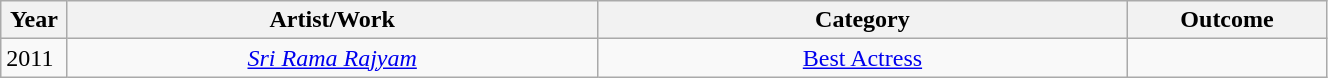<table id=Nandi class="wikitable static-row-numbers" style="width:70%;">
<tr>
<th width=5%>Year</th>
<th style="width:40%;">Artist/Work</th>
<th style="width:40%;">Category</th>
<th style="width:15%;">Outcome</th>
</tr>
<tr>
<td style="text-align:left;">2011</td>
<td style="text-align:center;"><em><a href='#'>Sri Rama Rajyam</a></em></td>
<td style="text-align:center;"><a href='#'>Best Actress</a></td>
<td></td>
</tr>
</table>
